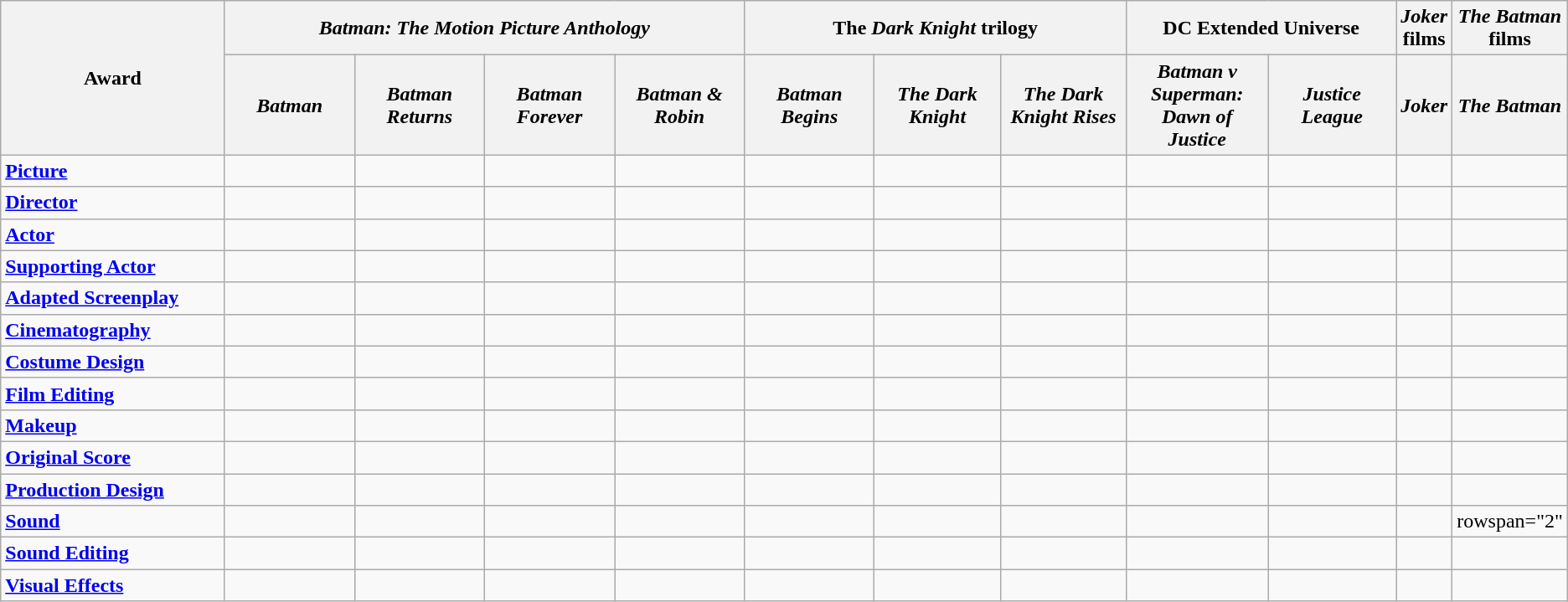<table class="wikitable" style="margin:left;">
<tr>
<th style="width:214px;" rowspan="2">Award</th>
<th colspan="4"><em>Batman: The Motion Picture Anthology</em></th>
<th colspan="3">The <em>Dark Knight</em> trilogy</th>
<th colspan="2">DC Extended Universe</th>
<th><em>Joker</em> films</th>
<th><em>The Batman</em> films</th>
</tr>
<tr>
<th style="width:130px;"><em>Batman</em></th>
<th style="width:130px;"><em>Batman Returns</em></th>
<th style="width:130px;"><em>Batman Forever</em></th>
<th style="width:130px;"><em>Batman & Robin</em></th>
<th style="width:130px;"><em>Batman Begins</em></th>
<th style="width:130px;"><em>The Dark Knight</em></th>
<th style="width:130px;"><em>The Dark Knight Rises</em></th>
<th style="width:130px;"><em>Batman v Superman: Dawn of Justice</em></th>
<th style="width:130px;"><em>Justice League</em></th>
<th><em>Joker</em></th>
<th><em>The Batman</em></th>
</tr>
<tr>
<td><a href='#'><strong>Picture</strong></a></td>
<td></td>
<td></td>
<td></td>
<td></td>
<td></td>
<td></td>
<td></td>
<td></td>
<td></td>
<td></td>
<td></td>
</tr>
<tr>
<td><a href='#'><strong>Director</strong></a></td>
<td></td>
<td></td>
<td></td>
<td></td>
<td></td>
<td></td>
<td></td>
<td></td>
<td></td>
<td></td>
<td></td>
</tr>
<tr>
<td><a href='#'><strong>Actor</strong></a></td>
<td></td>
<td></td>
<td></td>
<td></td>
<td></td>
<td></td>
<td></td>
<td></td>
<td></td>
<td></td>
<td></td>
</tr>
<tr>
<td><a href='#'><strong>Supporting Actor</strong></a></td>
<td></td>
<td></td>
<td></td>
<td></td>
<td></td>
<td></td>
<td></td>
<td></td>
<td></td>
<td></td>
<td></td>
</tr>
<tr>
<td><a href='#'><strong>Adapted Screenplay</strong></a></td>
<td></td>
<td></td>
<td></td>
<td></td>
<td></td>
<td></td>
<td></td>
<td></td>
<td></td>
<td></td>
<td></td>
</tr>
<tr>
<td><a href='#'><strong>Cinematography</strong></a></td>
<td></td>
<td></td>
<td></td>
<td></td>
<td></td>
<td></td>
<td></td>
<td></td>
<td></td>
<td></td>
<td></td>
</tr>
<tr>
<td><a href='#'><strong>Costume Design</strong></a></td>
<td></td>
<td></td>
<td></td>
<td></td>
<td></td>
<td></td>
<td></td>
<td></td>
<td></td>
<td></td>
<td></td>
</tr>
<tr>
<td><a href='#'><strong>Film Editing</strong></a></td>
<td></td>
<td></td>
<td></td>
<td></td>
<td></td>
<td></td>
<td></td>
<td></td>
<td></td>
<td></td>
<td></td>
</tr>
<tr>
<td><a href='#'><strong>Makeup</strong></a></td>
<td></td>
<td></td>
<td></td>
<td></td>
<td></td>
<td></td>
<td></td>
<td></td>
<td></td>
<td></td>
<td></td>
</tr>
<tr>
<td><a href='#'><strong>Original Score</strong></a></td>
<td></td>
<td></td>
<td></td>
<td></td>
<td></td>
<td></td>
<td></td>
<td></td>
<td></td>
<td></td>
<td></td>
</tr>
<tr>
<td><a href='#'><strong>Production Design</strong></a></td>
<td></td>
<td></td>
<td></td>
<td></td>
<td></td>
<td></td>
<td></td>
<td></td>
<td></td>
<td></td>
<td></td>
</tr>
<tr>
<td><a href='#'><strong>Sound</strong></a></td>
<td></td>
<td></td>
<td></td>
<td></td>
<td></td>
<td></td>
<td></td>
<td></td>
<td></td>
<td></td>
<td>rowspan="2" </td>
</tr>
<tr>
<td><a href='#'><strong>Sound Editing</strong></a></td>
<td></td>
<td></td>
<td></td>
<td></td>
<td></td>
<td></td>
<td></td>
<td></td>
<td></td>
<td></td>
</tr>
<tr>
<td><a href='#'><strong>Visual Effects</strong></a></td>
<td></td>
<td></td>
<td></td>
<td></td>
<td></td>
<td></td>
<td></td>
<td></td>
<td></td>
<td></td>
<td></td>
</tr>
</table>
